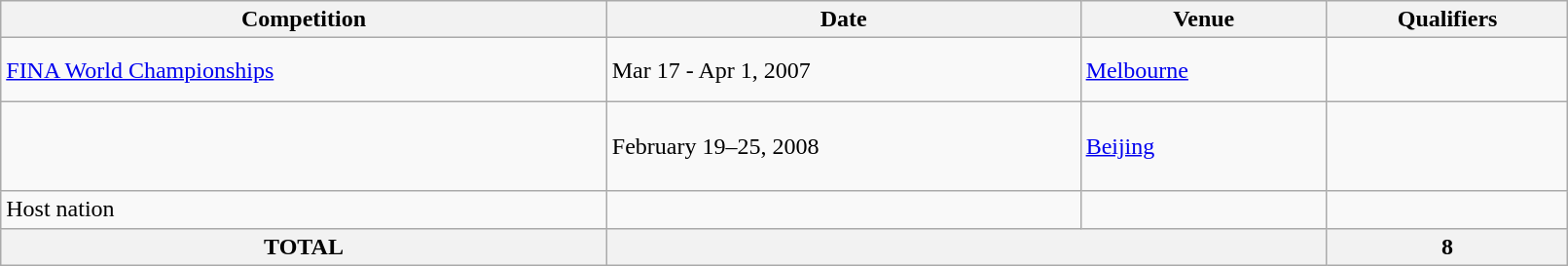<table class="wikitable" width=85%>
<tr>
<th>Competition</th>
<th>Date</th>
<th>Venue</th>
<th>Qualifiers</th>
</tr>
<tr>
<td><a href='#'>FINA World Championships</a></td>
<td>Mar 17 - Apr 1, 2007</td>
<td> <a href='#'>Melbourne</a></td>
<td><br><br> </td>
</tr>
<tr>
<td></td>
<td>February 19–25, 2008</td>
<td> <a href='#'>Beijing</a></td>
<td><br><br> <br></td>
</tr>
<tr>
<td>Host nation</td>
<td></td>
<td></td>
<td></td>
</tr>
<tr>
<th>TOTAL</th>
<th colspan="2"></th>
<th>8</th>
</tr>
</table>
